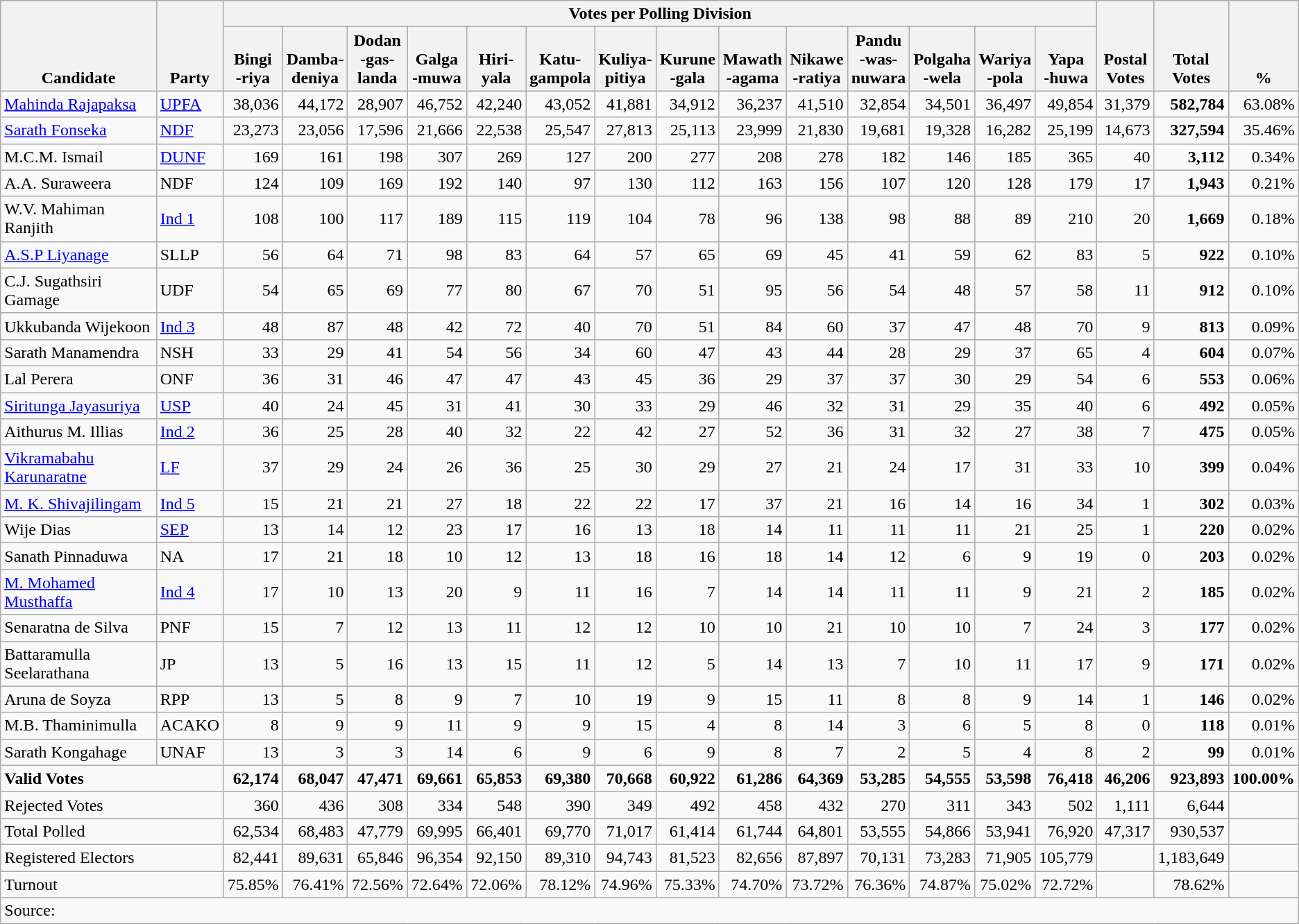<table class="wikitable" border="1" style="text-align:right;">
<tr>
<th align=left valign=bottom rowspan=2 width="180">Candidate</th>
<th align=left valign=bottom rowspan=2 width="40">Party</th>
<th colspan=14>Votes per Polling Division</th>
<th align=center valign=bottom rowspan=2 width="50">Postal<br>Votes</th>
<th align=center valign=bottom rowspan=2 width="50">Total Votes</th>
<th align=center valign=bottom rowspan=2 width="50">%</th>
</tr>
<tr>
<th align=center valign=bottom width="50">Bingi<br>-riya</th>
<th align=center valign=bottom width="50">Damba-<br>deniya</th>
<th align=center valign=bottom width="50">Dodan<br>-gas-<br>landa</th>
<th align=center valign=bottom width="50">Galga<br>-muwa</th>
<th align=center valign=bottom width="50">Hiri-<br>yala</th>
<th align=center valign=bottom width="50">Katu-<br>gampola</th>
<th align=center valign=bottom width="50">Kuliya-<br>pitiya</th>
<th align=center valign=bottom width="50">Kurune<br>-gala</th>
<th align=center valign=bottom width="50">Mawath<br>-agama</th>
<th align=center valign=bottom width="50">Nikawe<br>-ratiya</th>
<th align=center valign=bottom width="50">Pandu<br>-was-<br>nuwara</th>
<th align=center valign=bottom width="50">Polgaha<br>-wela</th>
<th align=center valign=bottom width="50">Wariya<br>-pola</th>
<th align=center valign=bottom width="50">Yapa<br>-huwa</th>
</tr>
<tr>
<td align=left><a href='#'>Mahinda Rajapaksa</a></td>
<td align=left><a href='#'>UPFA</a></td>
<td>38,036</td>
<td>44,172</td>
<td>28,907</td>
<td>46,752</td>
<td>42,240</td>
<td>43,052</td>
<td>41,881</td>
<td>34,912</td>
<td>36,237</td>
<td>41,510</td>
<td>32,854</td>
<td>34,501</td>
<td>36,497</td>
<td>49,854</td>
<td>31,379</td>
<td><strong>582,784</strong></td>
<td>63.08%</td>
</tr>
<tr>
<td align=left><a href='#'>Sarath Fonseka</a></td>
<td align=left><a href='#'>NDF</a></td>
<td>23,273</td>
<td>23,056</td>
<td>17,596</td>
<td>21,666</td>
<td>22,538</td>
<td>25,547</td>
<td>27,813</td>
<td>25,113</td>
<td>23,999</td>
<td>21,830</td>
<td>19,681</td>
<td>19,328</td>
<td>16,282</td>
<td>25,199</td>
<td>14,673</td>
<td><strong>327,594</strong></td>
<td>35.46%</td>
</tr>
<tr>
<td align=left>M.C.M. Ismail</td>
<td align=left><a href='#'>DUNF</a></td>
<td>169</td>
<td>161</td>
<td>198</td>
<td>307</td>
<td>269</td>
<td>127</td>
<td>200</td>
<td>277</td>
<td>208</td>
<td>278</td>
<td>182</td>
<td>146</td>
<td>185</td>
<td>365</td>
<td>40</td>
<td><strong>3,112</strong></td>
<td>0.34%</td>
</tr>
<tr>
<td align=left>A.A. Suraweera</td>
<td align=left>NDF</td>
<td>124</td>
<td>109</td>
<td>169</td>
<td>192</td>
<td>140</td>
<td>97</td>
<td>130</td>
<td>112</td>
<td>163</td>
<td>156</td>
<td>107</td>
<td>120</td>
<td>128</td>
<td>179</td>
<td>17</td>
<td><strong>1,943</strong></td>
<td>0.21%</td>
</tr>
<tr>
<td align=left>W.V. Mahiman Ranjith</td>
<td align=left><a href='#'>Ind 1</a></td>
<td>108</td>
<td>100</td>
<td>117</td>
<td>189</td>
<td>115</td>
<td>119</td>
<td>104</td>
<td>78</td>
<td>96</td>
<td>138</td>
<td>98</td>
<td>88</td>
<td>89</td>
<td>210</td>
<td>20</td>
<td><strong>1,669</strong></td>
<td>0.18%</td>
</tr>
<tr>
<td align=left><a href='#'>A.S.P Liyanage</a></td>
<td align=left>SLLP</td>
<td>56</td>
<td>64</td>
<td>71</td>
<td>98</td>
<td>83</td>
<td>64</td>
<td>57</td>
<td>65</td>
<td>69</td>
<td>45</td>
<td>41</td>
<td>59</td>
<td>62</td>
<td>83</td>
<td>5</td>
<td><strong>922</strong></td>
<td>0.10%</td>
</tr>
<tr>
<td align=left>C.J. Sugathsiri Gamage</td>
<td align=left>UDF</td>
<td>54</td>
<td>65</td>
<td>69</td>
<td>77</td>
<td>80</td>
<td>67</td>
<td>70</td>
<td>51</td>
<td>95</td>
<td>56</td>
<td>54</td>
<td>48</td>
<td>57</td>
<td>58</td>
<td>11</td>
<td><strong>912</strong></td>
<td>0.10%</td>
</tr>
<tr>
<td align=left>Ukkubanda Wijekoon</td>
<td align=left><a href='#'>Ind 3</a></td>
<td>48</td>
<td>87</td>
<td>48</td>
<td>42</td>
<td>72</td>
<td>40</td>
<td>70</td>
<td>51</td>
<td>84</td>
<td>60</td>
<td>37</td>
<td>47</td>
<td>48</td>
<td>70</td>
<td>9</td>
<td><strong>813</strong></td>
<td>0.09%</td>
</tr>
<tr>
<td align=left>Sarath Manamendra</td>
<td align=left>NSH</td>
<td>33</td>
<td>29</td>
<td>41</td>
<td>54</td>
<td>56</td>
<td>34</td>
<td>60</td>
<td>47</td>
<td>43</td>
<td>44</td>
<td>28</td>
<td>29</td>
<td>37</td>
<td>65</td>
<td>4</td>
<td><strong>604</strong></td>
<td>0.07%</td>
</tr>
<tr>
<td align=left>Lal Perera</td>
<td align=left>ONF</td>
<td>36</td>
<td>31</td>
<td>46</td>
<td>47</td>
<td>47</td>
<td>43</td>
<td>45</td>
<td>36</td>
<td>29</td>
<td>37</td>
<td>37</td>
<td>30</td>
<td>29</td>
<td>54</td>
<td>6</td>
<td><strong>553</strong></td>
<td>0.06%</td>
</tr>
<tr>
<td align=left><a href='#'>Siritunga Jayasuriya</a></td>
<td align=left><a href='#'>USP</a></td>
<td>40</td>
<td>24</td>
<td>45</td>
<td>31</td>
<td>41</td>
<td>30</td>
<td>33</td>
<td>29</td>
<td>46</td>
<td>32</td>
<td>31</td>
<td>29</td>
<td>35</td>
<td>40</td>
<td>6</td>
<td><strong>492</strong></td>
<td>0.05%</td>
</tr>
<tr>
<td align=left>Aithurus M. Illias</td>
<td align=left><a href='#'>Ind 2</a></td>
<td>36</td>
<td>25</td>
<td>28</td>
<td>40</td>
<td>32</td>
<td>22</td>
<td>42</td>
<td>27</td>
<td>52</td>
<td>36</td>
<td>31</td>
<td>32</td>
<td>27</td>
<td>38</td>
<td>7</td>
<td><strong>475</strong></td>
<td>0.05%</td>
</tr>
<tr>
<td align=left><a href='#'>Vikramabahu Karunaratne</a></td>
<td align=left><a href='#'>LF</a></td>
<td>37</td>
<td>29</td>
<td>24</td>
<td>26</td>
<td>36</td>
<td>25</td>
<td>30</td>
<td>29</td>
<td>27</td>
<td>21</td>
<td>24</td>
<td>17</td>
<td>31</td>
<td>33</td>
<td>10</td>
<td><strong>399</strong></td>
<td>0.04%</td>
</tr>
<tr>
<td align=left><a href='#'>M. K. Shivajilingam</a></td>
<td align=left><a href='#'>Ind 5</a></td>
<td>15</td>
<td>21</td>
<td>21</td>
<td>27</td>
<td>18</td>
<td>22</td>
<td>22</td>
<td>17</td>
<td>37</td>
<td>21</td>
<td>16</td>
<td>14</td>
<td>16</td>
<td>34</td>
<td>1</td>
<td><strong>302</strong></td>
<td>0.03%</td>
</tr>
<tr>
<td align=left>Wije Dias</td>
<td align=left><a href='#'>SEP</a></td>
<td>13</td>
<td>14</td>
<td>12</td>
<td>23</td>
<td>17</td>
<td>16</td>
<td>13</td>
<td>18</td>
<td>14</td>
<td>11</td>
<td>11</td>
<td>11</td>
<td>21</td>
<td>25</td>
<td>1</td>
<td><strong>220</strong></td>
<td>0.02%</td>
</tr>
<tr>
<td align=left>Sanath Pinnaduwa</td>
<td align=left>NA</td>
<td>17</td>
<td>21</td>
<td>18</td>
<td>10</td>
<td>12</td>
<td>13</td>
<td>18</td>
<td>16</td>
<td>18</td>
<td>14</td>
<td>12</td>
<td>6</td>
<td>9</td>
<td>19</td>
<td>0</td>
<td><strong>203</strong></td>
<td>0.02%</td>
</tr>
<tr>
<td align=left><a href='#'>M. Mohamed Musthaffa</a></td>
<td align=left><a href='#'>Ind 4</a></td>
<td>17</td>
<td>10</td>
<td>13</td>
<td>20</td>
<td>9</td>
<td>11</td>
<td>16</td>
<td>7</td>
<td>14</td>
<td>14</td>
<td>11</td>
<td>11</td>
<td>9</td>
<td>21</td>
<td>2</td>
<td><strong>185</strong></td>
<td>0.02%</td>
</tr>
<tr>
<td align=left>Senaratna de Silva</td>
<td align=left>PNF</td>
<td>15</td>
<td>7</td>
<td>12</td>
<td>13</td>
<td>11</td>
<td>12</td>
<td>12</td>
<td>10</td>
<td>10</td>
<td>21</td>
<td>10</td>
<td>10</td>
<td>7</td>
<td>24</td>
<td>3</td>
<td><strong>177</strong></td>
<td>0.02%</td>
</tr>
<tr>
<td align=left>Battaramulla Seelarathana</td>
<td align=left>JP</td>
<td>13</td>
<td>5</td>
<td>16</td>
<td>13</td>
<td>15</td>
<td>11</td>
<td>12</td>
<td>5</td>
<td>14</td>
<td>13</td>
<td>7</td>
<td>10</td>
<td>11</td>
<td>17</td>
<td>9</td>
<td><strong>171</strong></td>
<td>0.02%</td>
</tr>
<tr>
<td align=left>Aruna de Soyza</td>
<td align=left>RPP</td>
<td>13</td>
<td>5</td>
<td>8</td>
<td>9</td>
<td>7</td>
<td>10</td>
<td>19</td>
<td>9</td>
<td>15</td>
<td>11</td>
<td>8</td>
<td>8</td>
<td>9</td>
<td>14</td>
<td>1</td>
<td><strong>146</strong></td>
<td>0.02%</td>
</tr>
<tr>
<td align=left>M.B. Thaminimulla</td>
<td align=left>ACAKO</td>
<td>8</td>
<td>9</td>
<td>9</td>
<td>11</td>
<td>9</td>
<td>9</td>
<td>15</td>
<td>4</td>
<td>8</td>
<td>14</td>
<td>3</td>
<td>6</td>
<td>5</td>
<td>8</td>
<td>0</td>
<td><strong>118</strong></td>
<td>0.01%</td>
</tr>
<tr>
<td align=left>Sarath Kongahage</td>
<td align=left>UNAF</td>
<td>13</td>
<td>3</td>
<td>3</td>
<td>14</td>
<td>6</td>
<td>9</td>
<td>6</td>
<td>9</td>
<td>8</td>
<td>7</td>
<td>2</td>
<td>5</td>
<td>4</td>
<td>8</td>
<td>2</td>
<td><strong>99</strong></td>
<td>0.01%</td>
</tr>
<tr>
<td align=left colspan=2><strong>Valid Votes</strong></td>
<td><strong>62,174</strong></td>
<td><strong>68,047</strong></td>
<td><strong>47,471</strong></td>
<td><strong>69,661</strong></td>
<td><strong>65,853</strong></td>
<td><strong>69,380</strong></td>
<td><strong>70,668</strong></td>
<td><strong>60,922</strong></td>
<td><strong>61,286</strong></td>
<td><strong>64,369</strong></td>
<td><strong>53,285</strong></td>
<td><strong>54,555</strong></td>
<td><strong>53,598</strong></td>
<td><strong>76,418</strong></td>
<td><strong>46,206</strong></td>
<td><strong>923,893</strong></td>
<td><strong>100.00%</strong></td>
</tr>
<tr>
<td align=left colspan=2>Rejected Votes</td>
<td>360</td>
<td>436</td>
<td>308</td>
<td>334</td>
<td>548</td>
<td>390</td>
<td>349</td>
<td>492</td>
<td>458</td>
<td>432</td>
<td>270</td>
<td>311</td>
<td>343</td>
<td>502</td>
<td>1,111</td>
<td>6,644</td>
<td></td>
</tr>
<tr>
<td align=left colspan=2>Total Polled</td>
<td>62,534</td>
<td>68,483</td>
<td>47,779</td>
<td>69,995</td>
<td>66,401</td>
<td>69,770</td>
<td>71,017</td>
<td>61,414</td>
<td>61,744</td>
<td>64,801</td>
<td>53,555</td>
<td>54,866</td>
<td>53,941</td>
<td>76,920</td>
<td>47,317</td>
<td>930,537</td>
<td></td>
</tr>
<tr>
<td align=left colspan=2>Registered Electors</td>
<td>82,441</td>
<td>89,631</td>
<td>65,846</td>
<td>96,354</td>
<td>92,150</td>
<td>89,310</td>
<td>94,743</td>
<td>81,523</td>
<td>82,656</td>
<td>87,897</td>
<td>70,131</td>
<td>73,283</td>
<td>71,905</td>
<td>105,779</td>
<td></td>
<td>1,183,649</td>
<td></td>
</tr>
<tr>
<td align=left colspan=2>Turnout</td>
<td>75.85%</td>
<td>76.41%</td>
<td>72.56%</td>
<td>72.64%</td>
<td>72.06%</td>
<td>78.12%</td>
<td>74.96%</td>
<td>75.33%</td>
<td>74.70%</td>
<td>73.72%</td>
<td>76.36%</td>
<td>74.87%</td>
<td>75.02%</td>
<td>72.72%</td>
<td></td>
<td>78.62%</td>
</tr>
<tr>
<td align=left colspan=19>Source:</td>
</tr>
</table>
